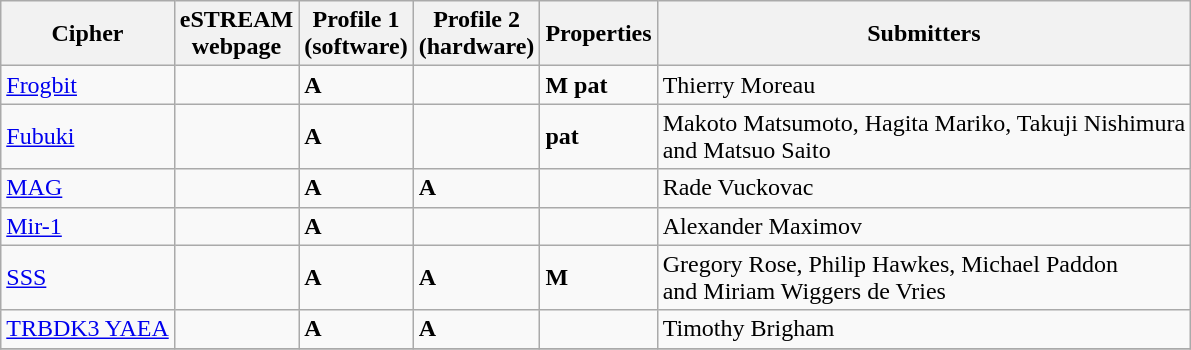<table class="wikitable">
<tr>
<th>Cipher</th>
<th>eSTREAM<br>webpage</th>
<th>Profile 1<br>(software)</th>
<th>Profile 2<br>(hardware)</th>
<th>Properties</th>
<th>Submitters</th>
</tr>
<tr>
<td><a href='#'>Frogbit</a></td>
<td> </td>
<td><strong>A</strong></td>
<td></td>
<td><strong>M pat</strong></td>
<td>Thierry Moreau</td>
</tr>
<tr>
<td><a href='#'>Fubuki</a></td>
<td> </td>
<td><strong>A</strong></td>
<td></td>
<td><strong>pat</strong></td>
<td>Makoto Matsumoto, Hagita Mariko, Takuji Nishimura<br> and Matsuo Saito</td>
</tr>
<tr>
<td><a href='#'>MAG</a></td>
<td> </td>
<td><strong>A</strong></td>
<td><strong>A</strong></td>
<td></td>
<td>Rade Vuckovac</td>
</tr>
<tr>
<td><a href='#'>Mir-1</a></td>
<td> </td>
<td><strong>A</strong></td>
<td></td>
<td></td>
<td>Alexander Maximov</td>
</tr>
<tr>
<td><a href='#'>SSS</a></td>
<td> </td>
<td><strong>A</strong></td>
<td><strong>A</strong></td>
<td><strong>M</strong></td>
<td>Gregory Rose, Philip Hawkes, Michael Paddon<br> and Miriam Wiggers de Vries</td>
</tr>
<tr>
<td><a href='#'>TRBDK3 YAEA</a></td>
<td> </td>
<td><strong>A</strong></td>
<td><strong>A</strong></td>
<td></td>
<td>Timothy Brigham</td>
</tr>
<tr>
</tr>
</table>
